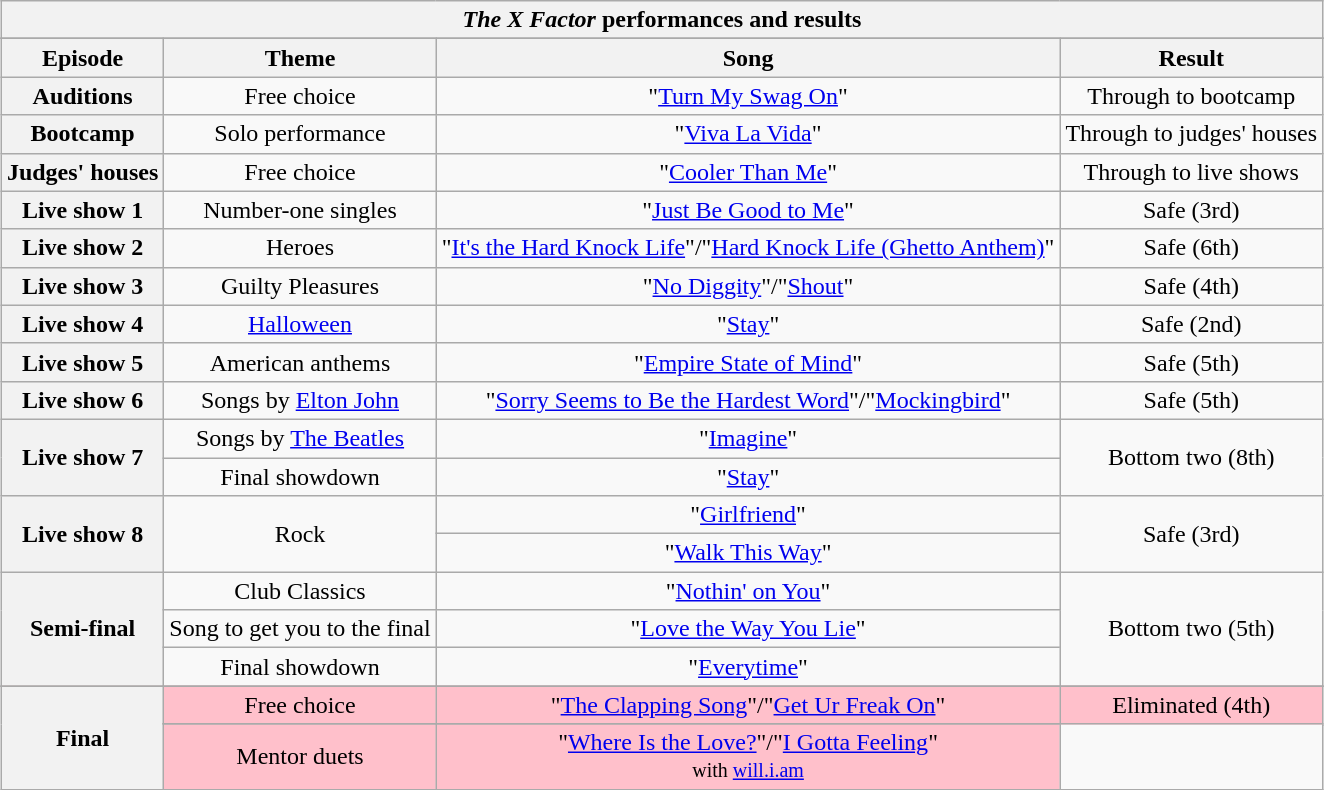<table class="wikitable collapsible collapsed" style="margin:1em auto 1em auto; text-align:center;">
<tr>
<th colspan="4"><em>The X Factor</em> performances and results</th>
</tr>
<tr>
</tr>
<tr>
<th scope="col">Episode</th>
<th scope="col">Theme</th>
<th scope="col">Song</th>
<th scope="col">Result</th>
</tr>
<tr>
<th scope="row">Auditions</th>
<td>Free choice</td>
<td>"<a href='#'>Turn My Swag On</a>"</td>
<td>Through to bootcamp</td>
</tr>
<tr>
<th scope="row">Bootcamp</th>
<td>Solo performance</td>
<td>"<a href='#'>Viva La Vida</a>"</td>
<td>Through to judges' houses</td>
</tr>
<tr>
<th scope="row">Judges' houses</th>
<td>Free choice</td>
<td>"<a href='#'>Cooler Than Me</a>"</td>
<td>Through to live shows</td>
</tr>
<tr>
<th scope="row">Live show 1</th>
<td>Number-one singles</td>
<td>"<a href='#'>Just Be Good to Me</a>"</td>
<td>Safe (3rd)</td>
</tr>
<tr>
<th scope="row">Live show 2</th>
<td>Heroes</td>
<td>"<a href='#'>It's the Hard Knock Life</a>"/"<a href='#'>Hard Knock Life (Ghetto Anthem)</a>"</td>
<td>Safe (6th)</td>
</tr>
<tr>
<th scope="row">Live show 3</th>
<td>Guilty Pleasures</td>
<td>"<a href='#'>No Diggity</a>"/"<a href='#'>Shout</a>"</td>
<td>Safe (4th)</td>
</tr>
<tr>
<th scope="row">Live show 4</th>
<td><a href='#'>Halloween</a></td>
<td>"<a href='#'>Stay</a>"</td>
<td>Safe (2nd)</td>
</tr>
<tr>
<th scope="row">Live show 5</th>
<td>American anthems</td>
<td>"<a href='#'>Empire State of Mind</a>"</td>
<td>Safe (5th)</td>
</tr>
<tr>
<th scope="row">Live show 6</th>
<td>Songs by <a href='#'>Elton John</a></td>
<td>"<a href='#'>Sorry Seems to Be the Hardest Word</a>"/"<a href='#'>Mockingbird</a>"</td>
<td>Safe (5th)</td>
</tr>
<tr>
<th scope="row" rowspan="2">Live show 7</th>
<td>Songs by <a href='#'>The Beatles</a></td>
<td>"<a href='#'>Imagine</a>"</td>
<td font-size:85%" rowspan="2">Bottom two (8th)</td>
</tr>
<tr>
<td>Final showdown</td>
<td>"<a href='#'>Stay</a>"</td>
</tr>
<tr>
<th scope="row" rowspan="2">Live show 8</th>
<td rowspan = 2>Rock</td>
<td>"<a href='#'>Girlfriend</a>"</td>
<td rowspan=2>Safe (3rd)</td>
</tr>
<tr>
<td>"<a href='#'>Walk This Way</a>"</td>
</tr>
<tr>
<th scope="row" rowspan="3">Semi-final</th>
<td>Club Classics</td>
<td>"<a href='#'>Nothin' on You</a>"</td>
<td rowspan="3">Bottom two (5th)</td>
</tr>
<tr>
<td>Song to get you to the final</td>
<td>"<a href='#'>Love the Way You Lie</a>"</td>
</tr>
<tr>
<td>Final showdown</td>
<td>"<a href='#'>Everytime</a>"</td>
</tr>
<tr>
</tr>
<tr style="background:pink">
<th scope="row" rowspan="4">Final</th>
<td>Free choice</td>
<td>"<a href='#'>The Clapping Song</a>"/"<a href='#'>Get Ur Freak On</a>"</td>
<td rowspan=2>Eliminated (4th)</td>
</tr>
<tr>
</tr>
<tr style="background:pink">
<td>Mentor duets</td>
<td>"<a href='#'>Where Is the Love?</a>"/"<a href='#'>I Gotta Feeling</a>"<br><small>with <a href='#'>will.i.am</a></small></td>
</tr>
</table>
